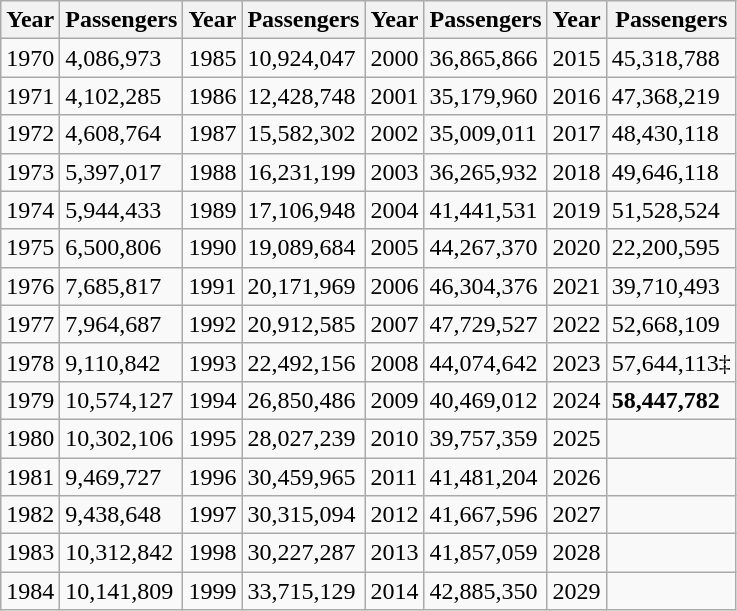<table class="wikitable">
<tr>
<th>Year</th>
<th>Passengers</th>
<th>Year</th>
<th>Passengers</th>
<th>Year</th>
<th>Passengers</th>
<th>Year</th>
<th>Passengers</th>
</tr>
<tr>
<td>1970</td>
<td>4,086,973</td>
<td>1985</td>
<td>10,924,047</td>
<td>2000</td>
<td>36,865,866</td>
<td>2015</td>
<td>45,318,788</td>
</tr>
<tr>
<td>1971</td>
<td>4,102,285</td>
<td>1986</td>
<td>12,428,748</td>
<td>2001</td>
<td>35,179,960</td>
<td>2016</td>
<td>47,368,219</td>
</tr>
<tr>
<td>1972</td>
<td>4,608,764</td>
<td>1987</td>
<td>15,582,302</td>
<td>2002</td>
<td>35,009,011</td>
<td>2017</td>
<td>48,430,118</td>
</tr>
<tr>
<td>1973</td>
<td>5,397,017</td>
<td>1988</td>
<td>16,231,199</td>
<td>2003</td>
<td>36,265,932</td>
<td>2018</td>
<td>49,646,118</td>
</tr>
<tr>
<td>1974</td>
<td>5,944,433</td>
<td>1989</td>
<td>17,106,948</td>
<td>2004</td>
<td>41,441,531</td>
<td>2019</td>
<td>51,528,524</td>
</tr>
<tr>
<td>1975</td>
<td>6,500,806</td>
<td>1990</td>
<td>19,089,684</td>
<td>2005</td>
<td>44,267,370</td>
<td>2020</td>
<td>22,200,595</td>
</tr>
<tr>
<td>1976</td>
<td>7,685,817</td>
<td>1991</td>
<td>20,171,969</td>
<td>2006</td>
<td>46,304,376</td>
<td>2021</td>
<td>39,710,493</td>
</tr>
<tr>
<td>1977</td>
<td>7,964,687</td>
<td>1992</td>
<td>20,912,585</td>
<td>2007</td>
<td>47,729,527</td>
<td>2022</td>
<td>52,668,109</td>
</tr>
<tr>
<td>1978</td>
<td>9,110,842</td>
<td>1993</td>
<td>22,492,156</td>
<td>2008</td>
<td>44,074,642</td>
<td>2023</td>
<td>57,644,113‡</td>
</tr>
<tr>
<td>1979</td>
<td>10,574,127</td>
<td>1994</td>
<td>26,850,486</td>
<td>2009</td>
<td>40,469,012</td>
<td>2024</td>
<td><strong>58,447,782</strong></td>
</tr>
<tr>
<td>1980</td>
<td>10,302,106</td>
<td>1995</td>
<td>28,027,239</td>
<td>2010</td>
<td>39,757,359</td>
<td>2025</td>
<td></td>
</tr>
<tr>
<td>1981</td>
<td>9,469,727</td>
<td>1996</td>
<td>30,459,965</td>
<td>2011</td>
<td>41,481,204</td>
<td>2026</td>
<td></td>
</tr>
<tr>
<td>1982</td>
<td>9,438,648</td>
<td>1997</td>
<td>30,315,094</td>
<td>2012</td>
<td>41,667,596</td>
<td>2027</td>
<td></td>
</tr>
<tr>
<td>1983</td>
<td>10,312,842</td>
<td>1998</td>
<td>30,227,287</td>
<td>2013</td>
<td>41,857,059</td>
<td>2028</td>
<td></td>
</tr>
<tr>
<td>1984</td>
<td>10,141,809</td>
<td>1999</td>
<td>33,715,129</td>
<td>2014</td>
<td>42,885,350</td>
<td>2029</td>
<td></td>
</tr>
</table>
